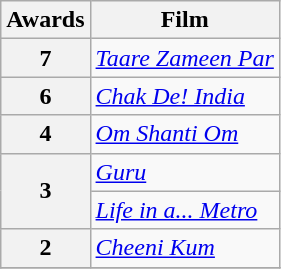<table class="wikitable" style="display:inline-table;">
<tr>
<th>Awards</th>
<th>Film</th>
</tr>
<tr>
<th>7</th>
<td><em><a href='#'>Taare Zameen Par</a></em></td>
</tr>
<tr>
<th>6</th>
<td><em><a href='#'>Chak De! India</a></em></td>
</tr>
<tr>
<th>4</th>
<td><em><a href='#'>Om Shanti Om</a></em></td>
</tr>
<tr>
<th rowspan="2">3</th>
<td><em><a href='#'>Guru</a></em></td>
</tr>
<tr>
<td><em><a href='#'>Life in a... Metro</a></em></td>
</tr>
<tr>
<th>2</th>
<td><em><a href='#'>Cheeni Kum</a></em></td>
</tr>
<tr>
</tr>
</table>
